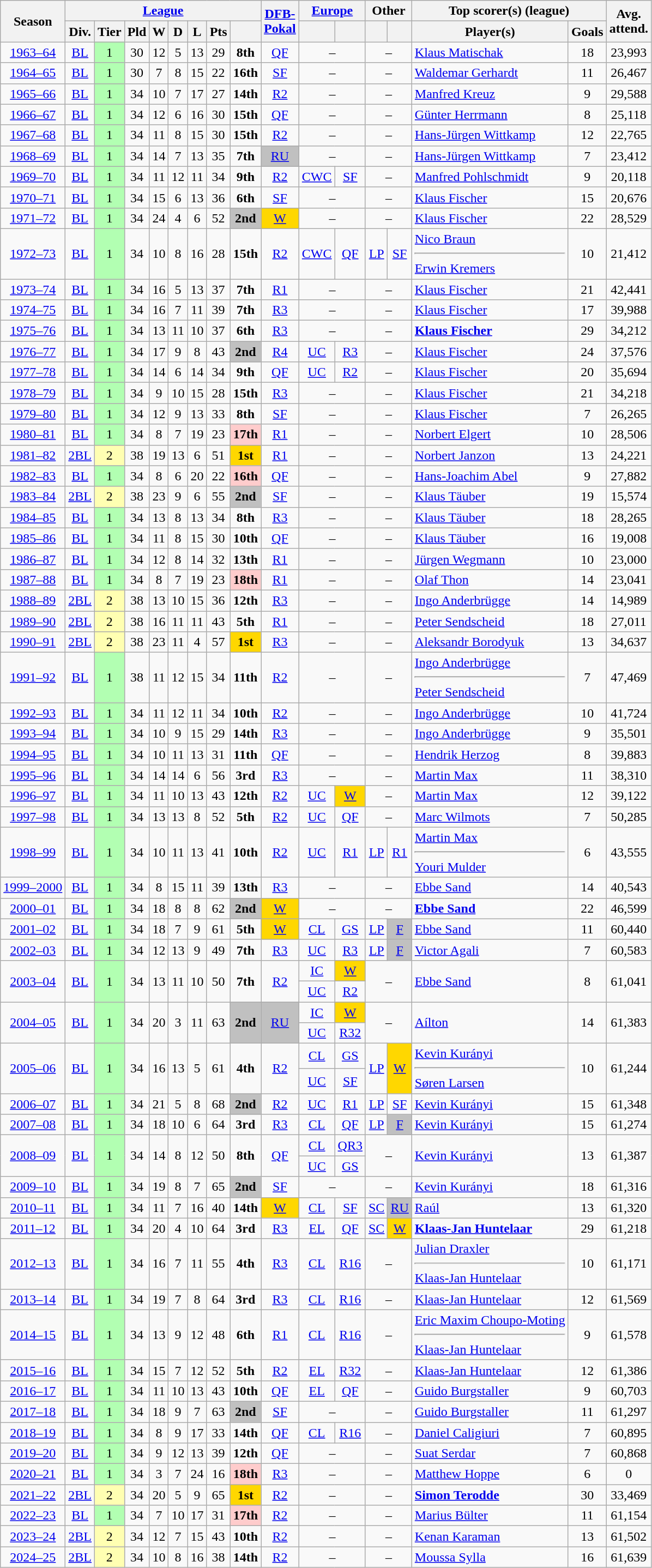<table class="wikitable sortable sort-under-center nowrap" style="text-align: center">
<tr>
<th rowspan="2">Season</th>
<th colspan="8"><a href='#'>League</a></th>
<th rowspan="2"><a href='#'>DFB-<br>Pokal</a></th>
<th colspan="2"><a href='#'>Europe</a></th>
<th colspan="2">Other</th>
<th colspan="2">Top scorer(s) (league)</th>
<th rowspan="2">Avg.<br>attend.</th>
</tr>
<tr>
<th>Div.</th>
<th>Tier</th>
<th>Pld</th>
<th>W</th>
<th>D</th>
<th>L</th>
<th>Pts</th>
<th></th>
<th></th>
<th></th>
<th></th>
<th></th>
<th>Player(s)</th>
<th>Goals</th>
</tr>
<tr>
<td><a href='#'>1963–64</a></td>
<td><a href='#'>BL</a></td>
<td bgcolor="#b2ffb2">1</td>
<td>30</td>
<td>12</td>
<td>5</td>
<td>13</td>
<td>29</td>
<td><strong>8th</strong></td>
<td><a href='#'>QF</a></td>
<td colspan="2">–</td>
<td colspan="2">–</td>
<td align=left> <a href='#'>Klaus Matischak</a></td>
<td>18</td>
<td>23,993</td>
</tr>
<tr>
<td><a href='#'>1964–65</a></td>
<td><a href='#'>BL</a></td>
<td bgcolor="#b2ffb2">1</td>
<td>30</td>
<td>7</td>
<td>8</td>
<td>15</td>
<td>22</td>
<td><strong>16th</strong></td>
<td><a href='#'>SF</a></td>
<td colspan="2">–</td>
<td colspan="2">–</td>
<td align=left> <a href='#'>Waldemar Gerhardt</a></td>
<td>11</td>
<td>26,467</td>
</tr>
<tr>
<td><a href='#'>1965–66</a></td>
<td><a href='#'>BL</a></td>
<td bgcolor="#b2ffb2">1</td>
<td>34</td>
<td>10</td>
<td>7</td>
<td>17</td>
<td>27</td>
<td><strong>14th</strong></td>
<td><a href='#'>R2</a></td>
<td colspan="2">–</td>
<td colspan="2">–</td>
<td align=left> <a href='#'>Manfred Kreuz</a></td>
<td>9</td>
<td>29,588</td>
</tr>
<tr>
<td><a href='#'>1966–67</a></td>
<td><a href='#'>BL</a></td>
<td bgcolor="#b2ffb2">1</td>
<td>34</td>
<td>12</td>
<td>6</td>
<td>16</td>
<td>30</td>
<td><strong>15th</strong></td>
<td><a href='#'>QF</a></td>
<td colspan="2">–</td>
<td colspan="2">–</td>
<td align=left> <a href='#'>Günter Herrmann</a></td>
<td>8</td>
<td>25,118</td>
</tr>
<tr>
<td><a href='#'>1967–68</a></td>
<td><a href='#'>BL</a></td>
<td bgcolor="#b2ffb2">1</td>
<td>34</td>
<td>11</td>
<td>8</td>
<td>15</td>
<td>30</td>
<td><strong>15th</strong></td>
<td><a href='#'>R2</a></td>
<td colspan="2">–</td>
<td colspan="2">–</td>
<td align=left> <a href='#'>Hans-Jürgen Wittkamp</a></td>
<td>12</td>
<td>22,765</td>
</tr>
<tr>
<td><a href='#'>1968–69</a></td>
<td><a href='#'>BL</a></td>
<td bgcolor="#b2ffb2">1</td>
<td>34</td>
<td>14</td>
<td>7</td>
<td>13</td>
<td>35</td>
<td><strong>7th</strong></td>
<td bgcolor="silver"><a href='#'>RU</a></td>
<td colspan="2">–</td>
<td colspan="2">–</td>
<td align=left> <a href='#'>Hans-Jürgen Wittkamp</a></td>
<td>7</td>
<td>23,412</td>
</tr>
<tr>
<td><a href='#'>1969–70</a></td>
<td><a href='#'>BL</a></td>
<td bgcolor="#b2ffb2">1</td>
<td>34</td>
<td>11</td>
<td>12</td>
<td>11</td>
<td>34</td>
<td><strong>9th</strong></td>
<td><a href='#'>R2</a></td>
<td><a href='#'>CWC</a></td>
<td><a href='#'>SF</a></td>
<td colspan="2">–</td>
<td align=left> <a href='#'>Manfred Pohlschmidt</a></td>
<td>9</td>
<td>20,118</td>
</tr>
<tr>
<td><a href='#'>1970–71</a></td>
<td><a href='#'>BL</a></td>
<td bgcolor="#b2ffb2">1</td>
<td>34</td>
<td>15</td>
<td>6</td>
<td>13</td>
<td>36</td>
<td><strong>6th</strong></td>
<td><a href='#'>SF</a></td>
<td colspan="2">–</td>
<td colspan="2">–</td>
<td align=left> <a href='#'>Klaus Fischer</a></td>
<td>15</td>
<td>20,676</td>
</tr>
<tr>
<td><a href='#'>1971–72</a></td>
<td><a href='#'>BL</a></td>
<td bgcolor="#b2ffb2">1</td>
<td>34</td>
<td>24</td>
<td>4</td>
<td>6</td>
<td>52</td>
<td bgcolor="silver"><strong>2nd</strong></td>
<td bgcolor="gold"><a href='#'>W</a></td>
<td colspan="2">–</td>
<td colspan="2">–</td>
<td align=left> <a href='#'>Klaus Fischer</a></td>
<td>22</td>
<td>28,529</td>
</tr>
<tr>
<td><a href='#'>1972–73</a></td>
<td><a href='#'>BL</a></td>
<td bgcolor="#b2ffb2">1</td>
<td>34</td>
<td>10</td>
<td>8</td>
<td>16</td>
<td>28</td>
<td><strong>15th</strong></td>
<td><a href='#'>R2</a></td>
<td><a href='#'>CWC</a></td>
<td><a href='#'>QF</a></td>
<td><a href='#'>LP</a></td>
<td><a href='#'>SF</a></td>
<td align=left> <a href='#'>Nico Braun</a><hr> <a href='#'>Erwin Kremers</a></td>
<td>10</td>
<td>21,412</td>
</tr>
<tr>
<td><a href='#'>1973–74</a></td>
<td><a href='#'>BL</a></td>
<td bgcolor="#b2ffb2">1</td>
<td>34</td>
<td>16</td>
<td>5</td>
<td>13</td>
<td>37</td>
<td><strong>7th</strong></td>
<td><a href='#'>R1</a></td>
<td colspan="2">–</td>
<td colspan="2">–</td>
<td align=left> <a href='#'>Klaus Fischer</a></td>
<td>21</td>
<td>42,441</td>
</tr>
<tr>
<td><a href='#'>1974–75</a></td>
<td><a href='#'>BL</a></td>
<td bgcolor="#b2ffb2">1</td>
<td>34</td>
<td>16</td>
<td>7</td>
<td>11</td>
<td>39</td>
<td><strong>7th</strong></td>
<td><a href='#'>R3</a></td>
<td colspan="2">–</td>
<td colspan="2">–</td>
<td align=left> <a href='#'>Klaus Fischer</a></td>
<td>17</td>
<td>39,988</td>
</tr>
<tr>
<td><a href='#'>1975–76</a></td>
<td><a href='#'>BL</a></td>
<td bgcolor="#b2ffb2">1</td>
<td>34</td>
<td>13</td>
<td>11</td>
<td>10</td>
<td>37</td>
<td><strong>6th</strong></td>
<td><a href='#'>R3</a></td>
<td colspan="2">–</td>
<td colspan="2">–</td>
<td align=left><strong> <a href='#'>Klaus Fischer</a></strong></td>
<td>29</td>
<td>34,212</td>
</tr>
<tr>
<td><a href='#'>1976–77</a></td>
<td><a href='#'>BL</a></td>
<td bgcolor="#b2ffb2">1</td>
<td>34</td>
<td>17</td>
<td>9</td>
<td>8</td>
<td>43</td>
<td bgcolor="silver"><strong>2nd</strong></td>
<td><a href='#'>R4</a></td>
<td><a href='#'>UC</a></td>
<td><a href='#'>R3</a></td>
<td colspan="2">–</td>
<td align=left> <a href='#'>Klaus Fischer</a></td>
<td>24</td>
<td>37,576</td>
</tr>
<tr>
<td><a href='#'>1977–78</a></td>
<td><a href='#'>BL</a></td>
<td bgcolor="#b2ffb2">1</td>
<td>34</td>
<td>14</td>
<td>6</td>
<td>14</td>
<td>34</td>
<td><strong>9th</strong></td>
<td><a href='#'>QF</a></td>
<td><a href='#'>UC</a></td>
<td><a href='#'>R2</a></td>
<td colspan="2">–</td>
<td align=left> <a href='#'>Klaus Fischer</a></td>
<td>20</td>
<td>35,694</td>
</tr>
<tr>
<td><a href='#'>1978–79</a></td>
<td><a href='#'>BL</a></td>
<td bgcolor="#b2ffb2">1</td>
<td>34</td>
<td>9</td>
<td>10</td>
<td>15</td>
<td>28</td>
<td><strong>15th</strong></td>
<td><a href='#'>R3</a></td>
<td colspan="2">–</td>
<td colspan="2">–</td>
<td align=left> <a href='#'>Klaus Fischer</a></td>
<td>21</td>
<td>34,218</td>
</tr>
<tr>
<td><a href='#'>1979–80</a></td>
<td><a href='#'>BL</a></td>
<td bgcolor="#b2ffb2">1</td>
<td>34</td>
<td>12</td>
<td>9</td>
<td>13</td>
<td>33</td>
<td><strong>8th</strong></td>
<td><a href='#'>SF</a></td>
<td colspan="2">–</td>
<td colspan="2">–</td>
<td align=left> <a href='#'>Klaus Fischer</a></td>
<td>7</td>
<td>26,265</td>
</tr>
<tr>
<td><a href='#'>1980–81</a></td>
<td><a href='#'>BL</a></td>
<td bgcolor="#b2ffb2">1</td>
<td>34</td>
<td>8</td>
<td>7</td>
<td>19</td>
<td>23</td>
<td bgcolor="#FFCCCC"><strong>17th</strong></td>
<td><a href='#'>R1</a></td>
<td colspan="2">–</td>
<td colspan="2">–</td>
<td align=left> <a href='#'>Norbert Elgert</a></td>
<td>10</td>
<td>28,506</td>
</tr>
<tr>
<td><a href='#'>1981–82</a></td>
<td><a href='#'>2BL</a></td>
<td bgcolor="ffffb2">2</td>
<td>38</td>
<td>19</td>
<td>13</td>
<td>6</td>
<td>51</td>
<td bgcolor="gold"><strong>1st</strong></td>
<td><a href='#'>R1</a></td>
<td colspan="2">–</td>
<td colspan="2">–</td>
<td align=left> <a href='#'>Norbert Janzon</a></td>
<td>13</td>
<td>24,221</td>
</tr>
<tr>
<td><a href='#'>1982–83</a></td>
<td><a href='#'>BL</a></td>
<td bgcolor="#b2ffb2">1</td>
<td>34</td>
<td>8</td>
<td>6</td>
<td>20</td>
<td>22</td>
<td bgcolor="#FFCCCC"><strong>16th</strong></td>
<td><a href='#'>QF</a></td>
<td colspan="2">–</td>
<td colspan="2">–</td>
<td align=left> <a href='#'>Hans-Joachim Abel</a></td>
<td>9</td>
<td>27,882</td>
</tr>
<tr>
<td><a href='#'>1983–84</a></td>
<td><a href='#'>2BL</a></td>
<td bgcolor="ffffb2">2</td>
<td>38</td>
<td>23</td>
<td>9</td>
<td>6</td>
<td>55</td>
<td bgcolor="silver"><strong>2nd</strong></td>
<td><a href='#'>SF</a></td>
<td colspan="2">–</td>
<td colspan="2">–</td>
<td align=left> <a href='#'>Klaus Täuber</a></td>
<td>19</td>
<td>15,574</td>
</tr>
<tr>
<td><a href='#'>1984–85</a></td>
<td><a href='#'>BL</a></td>
<td bgcolor="#b2ffb2">1</td>
<td>34</td>
<td>13</td>
<td>8</td>
<td>13</td>
<td>34</td>
<td><strong>8th</strong></td>
<td><a href='#'>R3</a></td>
<td colspan="2">–</td>
<td colspan="2">–</td>
<td align=left> <a href='#'>Klaus Täuber</a></td>
<td>18</td>
<td>28,265</td>
</tr>
<tr>
<td><a href='#'>1985–86</a></td>
<td><a href='#'>BL</a></td>
<td bgcolor="#b2ffb2">1</td>
<td>34</td>
<td>11</td>
<td>8</td>
<td>15</td>
<td>30</td>
<td><strong>10th</strong></td>
<td><a href='#'>QF</a></td>
<td colspan="2">–</td>
<td colspan="2">–</td>
<td align=left> <a href='#'>Klaus Täuber</a></td>
<td>16</td>
<td>19,008</td>
</tr>
<tr>
<td><a href='#'>1986–87</a></td>
<td><a href='#'>BL</a></td>
<td bgcolor="#b2ffb2">1</td>
<td>34</td>
<td>12</td>
<td>8</td>
<td>14</td>
<td>32</td>
<td><strong>13th</strong></td>
<td><a href='#'>R1</a></td>
<td colspan="2">–</td>
<td colspan="2">–</td>
<td align=left> <a href='#'>Jürgen Wegmann</a></td>
<td>10</td>
<td>23,000</td>
</tr>
<tr>
<td><a href='#'>1987–88</a></td>
<td><a href='#'>BL</a></td>
<td bgcolor="#b2ffb2">1</td>
<td>34</td>
<td>8</td>
<td>7</td>
<td>19</td>
<td>23</td>
<td bgcolor="#FFCCCC"><strong>18th</strong></td>
<td><a href='#'>R1</a></td>
<td colspan="2">–</td>
<td colspan="2">–</td>
<td align=left> <a href='#'>Olaf Thon</a></td>
<td>14</td>
<td>23,041</td>
</tr>
<tr>
<td><a href='#'>1988–89</a></td>
<td><a href='#'>2BL</a></td>
<td bgcolor="ffffb2">2</td>
<td>38</td>
<td>13</td>
<td>10</td>
<td>15</td>
<td>36</td>
<td><strong>12th</strong></td>
<td><a href='#'>R3</a></td>
<td colspan="2">–</td>
<td colspan="2">–</td>
<td align=left> <a href='#'>Ingo Anderbrügge</a></td>
<td>14</td>
<td>14,989</td>
</tr>
<tr>
<td><a href='#'>1989–90</a></td>
<td><a href='#'>2BL</a></td>
<td bgcolor="ffffb2">2</td>
<td>38</td>
<td>16</td>
<td>11</td>
<td>11</td>
<td>43</td>
<td><strong>5th</strong></td>
<td><a href='#'>R1</a></td>
<td colspan="2">–</td>
<td colspan="2">–</td>
<td align=left> <a href='#'>Peter Sendscheid</a></td>
<td>18</td>
<td>27,011</td>
</tr>
<tr>
<td><a href='#'>1990–91</a></td>
<td><a href='#'>2BL</a></td>
<td bgcolor="ffffb2">2</td>
<td>38</td>
<td>23</td>
<td>11</td>
<td>4</td>
<td>57</td>
<td bgcolor="gold"><strong>1st</strong></td>
<td><a href='#'>R3</a></td>
<td colspan="2">–</td>
<td colspan="2">–</td>
<td align=left> <a href='#'>Aleksandr Borodyuk</a></td>
<td>13</td>
<td>34,637</td>
</tr>
<tr>
<td><a href='#'>1991–92</a></td>
<td><a href='#'>BL</a></td>
<td bgcolor="#b2ffb2">1</td>
<td>38</td>
<td>11</td>
<td>12</td>
<td>15</td>
<td>34</td>
<td><strong>11th</strong></td>
<td><a href='#'>R2</a></td>
<td colspan="2">–</td>
<td colspan="2">–</td>
<td align=left> <a href='#'>Ingo Anderbrügge</a><hr> <a href='#'>Peter Sendscheid</a></td>
<td>7</td>
<td>47,469</td>
</tr>
<tr>
<td><a href='#'>1992–93</a></td>
<td><a href='#'>BL</a></td>
<td bgcolor="#b2ffb2">1</td>
<td>34</td>
<td>11</td>
<td>12</td>
<td>11</td>
<td>34</td>
<td><strong>10th</strong></td>
<td><a href='#'>R2</a></td>
<td colspan="2">–</td>
<td colspan="2">–</td>
<td align=left> <a href='#'>Ingo Anderbrügge</a></td>
<td>10</td>
<td>41,724</td>
</tr>
<tr>
<td><a href='#'>1993–94</a></td>
<td><a href='#'>BL</a></td>
<td bgcolor="#b2ffb2">1</td>
<td>34</td>
<td>10</td>
<td>9</td>
<td>15</td>
<td>29</td>
<td><strong>14th</strong></td>
<td><a href='#'>R3</a></td>
<td colspan="2">–</td>
<td colspan="2">–</td>
<td align=left> <a href='#'>Ingo Anderbrügge</a></td>
<td>9</td>
<td>35,501</td>
</tr>
<tr>
<td><a href='#'>1994–95</a></td>
<td><a href='#'>BL</a></td>
<td bgcolor="#b2ffb2">1</td>
<td>34</td>
<td>10</td>
<td>11</td>
<td>13</td>
<td>31</td>
<td><strong>11th</strong></td>
<td><a href='#'>QF</a></td>
<td colspan="2">–</td>
<td colspan="2">–</td>
<td align=left> <a href='#'>Hendrik Herzog</a></td>
<td>8</td>
<td>39,883</td>
</tr>
<tr>
<td><a href='#'>1995–96</a></td>
<td><a href='#'>BL</a></td>
<td bgcolor="#b2ffb2">1</td>
<td>34</td>
<td>14</td>
<td>14</td>
<td>6</td>
<td>56</td>
<td><strong>3rd</strong></td>
<td><a href='#'>R3</a></td>
<td colspan="2">–</td>
<td colspan="2">–</td>
<td align=left> <a href='#'>Martin Max</a></td>
<td>11</td>
<td>38,310</td>
</tr>
<tr>
<td><a href='#'>1996–97</a></td>
<td><a href='#'>BL</a></td>
<td bgcolor="#b2ffb2">1</td>
<td>34</td>
<td>11</td>
<td>10</td>
<td>13</td>
<td>43</td>
<td><strong>12th</strong></td>
<td><a href='#'>R2</a></td>
<td><a href='#'>UC</a></td>
<td bgcolor="gold"><a href='#'>W</a></td>
<td colspan="2">–</td>
<td align=left> <a href='#'>Martin Max</a></td>
<td>12</td>
<td>39,122</td>
</tr>
<tr>
<td><a href='#'>1997–98</a></td>
<td><a href='#'>BL</a></td>
<td bgcolor="#b2ffb2">1</td>
<td>34</td>
<td>13</td>
<td>13</td>
<td>8</td>
<td>52</td>
<td><strong>5th</strong></td>
<td><a href='#'>R2</a></td>
<td><a href='#'>UC</a></td>
<td><a href='#'>QF</a></td>
<td colspan="2">–</td>
<td align=left> <a href='#'>Marc Wilmots</a></td>
<td>7</td>
<td>50,285</td>
</tr>
<tr>
<td><a href='#'>1998–99</a></td>
<td><a href='#'>BL</a></td>
<td bgcolor="#b2ffb2">1</td>
<td>34</td>
<td>10</td>
<td>11</td>
<td>13</td>
<td>41</td>
<td><strong>10th</strong></td>
<td><a href='#'>R2</a></td>
<td><a href='#'>UC</a></td>
<td><a href='#'>R1</a></td>
<td><a href='#'>LP</a></td>
<td><a href='#'>R1</a></td>
<td align=left> <a href='#'>Martin Max</a><hr> <a href='#'>Youri Mulder</a></td>
<td>6</td>
<td>43,555</td>
</tr>
<tr>
<td><a href='#'>1999–2000</a></td>
<td><a href='#'>BL</a></td>
<td bgcolor="#b2ffb2">1</td>
<td>34</td>
<td>8</td>
<td>15</td>
<td>11</td>
<td>39</td>
<td><strong>13th</strong></td>
<td><a href='#'>R3</a></td>
<td colspan="2">–</td>
<td colspan="2">–</td>
<td align=left> <a href='#'>Ebbe Sand</a></td>
<td>14</td>
<td>40,543</td>
</tr>
<tr>
<td><a href='#'>2000–01</a></td>
<td><a href='#'>BL</a></td>
<td bgcolor="#b2ffb2">1</td>
<td>34</td>
<td>18</td>
<td>8</td>
<td>8</td>
<td>62</td>
<td bgcolor="silver"><strong>2nd</strong></td>
<td bgcolor="gold"><a href='#'>W</a></td>
<td colspan="2">–</td>
<td colspan="2">–</td>
<td align=left><strong> <a href='#'>Ebbe Sand</a></strong></td>
<td>22</td>
<td>46,599</td>
</tr>
<tr>
<td><a href='#'>2001–02</a></td>
<td><a href='#'>BL</a></td>
<td bgcolor="#b2ffb2">1</td>
<td>34</td>
<td>18</td>
<td>7</td>
<td>9</td>
<td>61</td>
<td><strong>5th</strong></td>
<td bgcolor="gold"><a href='#'>W</a></td>
<td><a href='#'>CL</a></td>
<td><a href='#'>GS</a></td>
<td><a href='#'>LP</a></td>
<td bgcolor="silver"><a href='#'>F</a></td>
<td align=left> <a href='#'>Ebbe Sand</a></td>
<td>11</td>
<td>60,440</td>
</tr>
<tr>
<td><a href='#'>2002–03</a></td>
<td><a href='#'>BL</a></td>
<td bgcolor="#b2ffb2">1</td>
<td>34</td>
<td>12</td>
<td>13</td>
<td>9</td>
<td>49</td>
<td><strong>7th</strong></td>
<td><a href='#'>R3</a></td>
<td><a href='#'>UC</a></td>
<td><a href='#'>R3</a></td>
<td><a href='#'>LP</a></td>
<td bgcolor="silver"><a href='#'>F</a></td>
<td align=left> <a href='#'>Victor Agali</a></td>
<td>7</td>
<td>60,583</td>
</tr>
<tr>
<td rowspan="2"><a href='#'>2003–04</a></td>
<td rowspan="2"><a href='#'>BL</a></td>
<td rowspan="2" bgcolor="#b2ffb2">1</td>
<td rowspan="2">34</td>
<td rowspan="2">13</td>
<td rowspan="2">11</td>
<td rowspan="2">10</td>
<td rowspan="2">50</td>
<td rowspan="2"><strong>7th</strong></td>
<td rowspan="2"><a href='#'>R2</a></td>
<td><a href='#'>IC</a></td>
<td bgcolor="gold"><a href='#'>W</a></td>
<td colspan="2" rowspan="2">–</td>
<td rowspan="2" align=left> <a href='#'>Ebbe Sand</a></td>
<td rowspan="2">8</td>
<td rowspan="2">61,041</td>
</tr>
<tr>
<td><a href='#'>UC</a></td>
<td><a href='#'>R2</a></td>
</tr>
<tr>
<td rowspan="2"><a href='#'>2004–05</a></td>
<td rowspan="2"><a href='#'>BL</a></td>
<td rowspan="2" bgcolor="#b2ffb2">1</td>
<td rowspan="2">34</td>
<td rowspan="2">20</td>
<td rowspan="2">3</td>
<td rowspan="2">11</td>
<td rowspan="2">63</td>
<td rowspan="2" bgcolor="silver"><strong>2nd</strong></td>
<td rowspan="2" bgcolor="silver"><a href='#'>RU</a></td>
<td><a href='#'>IC</a></td>
<td bgcolor="gold"><a href='#'>W</a></td>
<td colspan="2" rowspan="2">–</td>
<td rowspan="2" align=left> <a href='#'>Aílton</a></td>
<td rowspan="2">14</td>
<td rowspan="2">61,383</td>
</tr>
<tr>
<td><a href='#'>UC</a></td>
<td><a href='#'>R32</a></td>
</tr>
<tr>
<td rowspan="2"><a href='#'>2005–06</a></td>
<td rowspan="2"><a href='#'>BL</a></td>
<td rowspan="2" bgcolor="#b2ffb2">1</td>
<td rowspan="2">34</td>
<td rowspan="2">16</td>
<td rowspan="2">13</td>
<td rowspan="2">5</td>
<td rowspan="2">61</td>
<td rowspan="2"><strong>4th</strong></td>
<td rowspan="2"><a href='#'>R2</a></td>
<td><a href='#'>CL</a></td>
<td><a href='#'>GS</a></td>
<td rowspan="2"><a href='#'>LP</a></td>
<td rowspan="2" bgcolor="gold"><a href='#'>W</a></td>
<td rowspan="2" align=left> <a href='#'>Kevin Kurányi</a><hr> <a href='#'>Søren Larsen</a></td>
<td rowspan="2">10</td>
<td rowspan="2">61,244</td>
</tr>
<tr>
<td><a href='#'>UC</a></td>
<td><a href='#'>SF</a></td>
</tr>
<tr>
<td><a href='#'>2006–07</a></td>
<td><a href='#'>BL</a></td>
<td bgcolor="#b2ffb2">1</td>
<td>34</td>
<td>21</td>
<td>5</td>
<td>8</td>
<td>68</td>
<td bgcolor="silver"><strong>2nd</strong></td>
<td><a href='#'>R2</a></td>
<td><a href='#'>UC</a></td>
<td><a href='#'>R1</a></td>
<td><a href='#'>LP</a></td>
<td><a href='#'>SF</a></td>
<td align=left> <a href='#'>Kevin Kurányi</a></td>
<td>15</td>
<td>61,348</td>
</tr>
<tr>
<td><a href='#'>2007–08</a></td>
<td><a href='#'>BL</a></td>
<td bgcolor="#b2ffb2">1</td>
<td>34</td>
<td>18</td>
<td>10</td>
<td>6</td>
<td>64</td>
<td><strong>3rd</strong></td>
<td><a href='#'>R3</a></td>
<td><a href='#'>CL</a></td>
<td><a href='#'>QF</a></td>
<td><a href='#'>LP</a></td>
<td bgcolor="silver"><a href='#'>F</a></td>
<td align=left> <a href='#'>Kevin Kurányi</a></td>
<td>15</td>
<td>61,274</td>
</tr>
<tr>
<td rowspan="2"><a href='#'>2008–09</a></td>
<td rowspan="2"><a href='#'>BL</a></td>
<td rowspan="2" bgcolor="#b2ffb2">1</td>
<td rowspan="2">34</td>
<td rowspan="2">14</td>
<td rowspan="2">8</td>
<td rowspan="2">12</td>
<td rowspan="2">50</td>
<td rowspan="2"><strong>8th</strong></td>
<td rowspan="2"><a href='#'>QF</a></td>
<td><a href='#'>CL</a></td>
<td><a href='#'>QR3</a></td>
<td colspan="2" rowspan="2">–</td>
<td rowspan="2" align=left> <a href='#'>Kevin Kurányi</a></td>
<td rowspan="2">13</td>
<td rowspan="2">61,387</td>
</tr>
<tr>
<td><a href='#'>UC</a></td>
<td><a href='#'>GS</a></td>
</tr>
<tr>
<td><a href='#'>2009–10</a></td>
<td><a href='#'>BL</a></td>
<td bgcolor="#b2ffb2">1</td>
<td>34</td>
<td>19</td>
<td>8</td>
<td>7</td>
<td>65</td>
<td bgcolor="silver"><strong>2nd</strong></td>
<td><a href='#'>SF</a></td>
<td colspan="2">–</td>
<td colspan="2">–</td>
<td align=left> <a href='#'>Kevin Kurányi</a></td>
<td>18</td>
<td>61,316</td>
</tr>
<tr>
<td><a href='#'>2010–11</a></td>
<td><a href='#'>BL</a></td>
<td bgcolor="#b2ffb2">1</td>
<td>34</td>
<td>11</td>
<td>7</td>
<td>16</td>
<td>40</td>
<td><strong>14th</strong></td>
<td bgcolor="gold"><a href='#'>W</a></td>
<td><a href='#'>CL</a></td>
<td><a href='#'>SF</a></td>
<td><a href='#'>SC</a></td>
<td bgcolor="silver"><a href='#'>RU</a></td>
<td align=left> <a href='#'>Raúl</a></td>
<td>13</td>
<td>61,320</td>
</tr>
<tr>
<td><a href='#'>2011–12</a></td>
<td><a href='#'>BL</a></td>
<td bgcolor="#b2ffb2">1</td>
<td>34</td>
<td>20</td>
<td>4</td>
<td>10</td>
<td>64</td>
<td><strong>3rd</strong></td>
<td><a href='#'>R3</a></td>
<td><a href='#'>EL</a></td>
<td><a href='#'>QF</a></td>
<td><a href='#'>SC</a></td>
<td bgcolor="gold"><a href='#'>W</a></td>
<td align=left><strong> <a href='#'>Klaas-Jan Huntelaar</a></strong></td>
<td>29</td>
<td>61,218</td>
</tr>
<tr>
<td><a href='#'>2012–13</a></td>
<td><a href='#'>BL</a></td>
<td bgcolor="#b2ffb2">1</td>
<td>34</td>
<td>16</td>
<td>7</td>
<td>11</td>
<td>55</td>
<td><strong>4th</strong></td>
<td><a href='#'>R3</a></td>
<td><a href='#'>CL</a></td>
<td><a href='#'>R16</a></td>
<td colspan="2">–</td>
<td align=left> <a href='#'>Julian Draxler</a><hr> <a href='#'>Klaas-Jan Huntelaar</a></td>
<td>10</td>
<td>61,171</td>
</tr>
<tr>
<td><a href='#'>2013–14</a></td>
<td><a href='#'>BL</a></td>
<td bgcolor="#b2ffb2">1</td>
<td>34</td>
<td>19</td>
<td>7</td>
<td>8</td>
<td>64</td>
<td><strong>3rd</strong></td>
<td><a href='#'>R3</a></td>
<td><a href='#'>CL</a></td>
<td><a href='#'>R16</a></td>
<td colspan="2">–</td>
<td align=left> <a href='#'>Klaas-Jan Huntelaar</a></td>
<td>12</td>
<td>61,569</td>
</tr>
<tr>
<td><a href='#'>2014–15</a></td>
<td><a href='#'>BL</a></td>
<td bgcolor="#b2ffb2">1</td>
<td>34</td>
<td>13</td>
<td>9</td>
<td>12</td>
<td>48</td>
<td><strong>6th</strong></td>
<td><a href='#'>R1</a></td>
<td><a href='#'>CL</a></td>
<td><a href='#'>R16</a></td>
<td colspan="2">–</td>
<td align=left> <a href='#'>Eric Maxim Choupo-Moting</a><hr> <a href='#'>Klaas-Jan Huntelaar</a></td>
<td>9</td>
<td>61,578</td>
</tr>
<tr>
<td><a href='#'>2015–16</a></td>
<td><a href='#'>BL</a></td>
<td bgcolor="#b2ffb2">1</td>
<td>34</td>
<td>15</td>
<td>7</td>
<td>12</td>
<td>52</td>
<td><strong>5th</strong></td>
<td><a href='#'>R2</a></td>
<td><a href='#'>EL</a></td>
<td><a href='#'>R32</a></td>
<td colspan="2">–</td>
<td align=left> <a href='#'>Klaas-Jan Huntelaar</a></td>
<td>12</td>
<td>61,386</td>
</tr>
<tr>
<td><a href='#'>2016–17</a></td>
<td><a href='#'>BL</a></td>
<td bgcolor="#b2ffb2">1</td>
<td>34</td>
<td>11</td>
<td>10</td>
<td>13</td>
<td>43</td>
<td><strong>10th</strong></td>
<td><a href='#'>QF</a></td>
<td><a href='#'>EL</a></td>
<td><a href='#'>QF</a></td>
<td colspan="2">–</td>
<td align=left> <a href='#'>Guido Burgstaller</a></td>
<td>9</td>
<td>60,703</td>
</tr>
<tr>
<td><a href='#'>2017–18</a></td>
<td><a href='#'>BL</a></td>
<td bgcolor="#b2ffb2">1</td>
<td>34</td>
<td>18</td>
<td>9</td>
<td>7</td>
<td>63</td>
<td bgcolor="silver"><strong>2nd</strong></td>
<td><a href='#'>SF</a></td>
<td colspan="2">–</td>
<td colspan="2">–</td>
<td align=left> <a href='#'>Guido Burgstaller</a></td>
<td>11</td>
<td>61,297</td>
</tr>
<tr>
<td><a href='#'>2018–19</a></td>
<td><a href='#'>BL</a></td>
<td bgcolor="#b2ffb2">1</td>
<td>34</td>
<td>8</td>
<td>9</td>
<td>17</td>
<td>33</td>
<td><strong>14th</strong></td>
<td><a href='#'>QF</a></td>
<td><a href='#'>CL</a></td>
<td><a href='#'>R16</a></td>
<td colspan="2">–</td>
<td align=left> <a href='#'>Daniel Caligiuri</a></td>
<td>7</td>
<td>60,895</td>
</tr>
<tr>
<td><a href='#'>2019–20</a></td>
<td><a href='#'>BL</a></td>
<td bgcolor="#b2ffb2">1</td>
<td>34</td>
<td>9</td>
<td>12</td>
<td>13</td>
<td>39</td>
<td><strong>12th</strong></td>
<td><a href='#'>QF</a></td>
<td colspan="2">–</td>
<td colspan="2">–</td>
<td align=left> <a href='#'>Suat Serdar</a></td>
<td>7</td>
<td>60,868</td>
</tr>
<tr>
<td><a href='#'>2020–21</a></td>
<td><a href='#'>BL</a></td>
<td bgcolor="#b2ffb2">1</td>
<td>34</td>
<td>3</td>
<td>7</td>
<td>24</td>
<td>16</td>
<td bgcolor="#FFCCCC"><strong>18th</strong></td>
<td><a href='#'>R3</a></td>
<td colspan="2">–</td>
<td colspan="2">–</td>
<td align=left> <a href='#'>Matthew Hoppe</a></td>
<td>6</td>
<td>0</td>
</tr>
<tr>
<td><a href='#'>2021–22</a></td>
<td><a href='#'>2BL</a></td>
<td bgcolor="ffffb2">2</td>
<td>34</td>
<td>20</td>
<td>5</td>
<td>9</td>
<td>65</td>
<td bgcolor="gold"><strong>1st</strong></td>
<td><a href='#'>R2</a></td>
<td colspan="2">–</td>
<td colspan="2">–</td>
<td align=left><strong> <a href='#'>Simon Terodde</a></strong></td>
<td>30</td>
<td>33,469</td>
</tr>
<tr>
<td><a href='#'>2022–23</a></td>
<td><a href='#'>BL</a></td>
<td bgcolor="b2ffb2">1</td>
<td>34</td>
<td>7</td>
<td>10</td>
<td>17</td>
<td>31</td>
<td bgcolor="FFCCCC"><strong>17th</strong></td>
<td><a href='#'>R2</a></td>
<td colspan="2">–</td>
<td colspan="2">–</td>
<td align=left> <a href='#'>Marius Bülter</a></td>
<td>11</td>
<td>61,154</td>
</tr>
<tr>
<td><a href='#'>2023–24</a></td>
<td><a href='#'>2BL</a></td>
<td bgcolor="ffffb2">2</td>
<td>34</td>
<td>12</td>
<td>7</td>
<td>15</td>
<td>43</td>
<td><strong>10th</strong></td>
<td><a href='#'>R2</a></td>
<td colspan="2">–</td>
<td colspan="2">–</td>
<td align=left> <a href='#'>Kenan Karaman</a></td>
<td>13</td>
<td>61,502</td>
</tr>
<tr>
<td><a href='#'>2024–25</a></td>
<td><a href='#'>2BL</a></td>
<td bgcolor="ffffb2">2</td>
<td>34</td>
<td>10</td>
<td>8</td>
<td>16</td>
<td>38</td>
<td><strong>14th</strong></td>
<td><a href='#'>R2</a></td>
<td colspan="2">–</td>
<td colspan="2">–</td>
<td align=left> <a href='#'>Moussa Sylla</a></td>
<td>16</td>
<td>61,639</td>
</tr>
</table>
